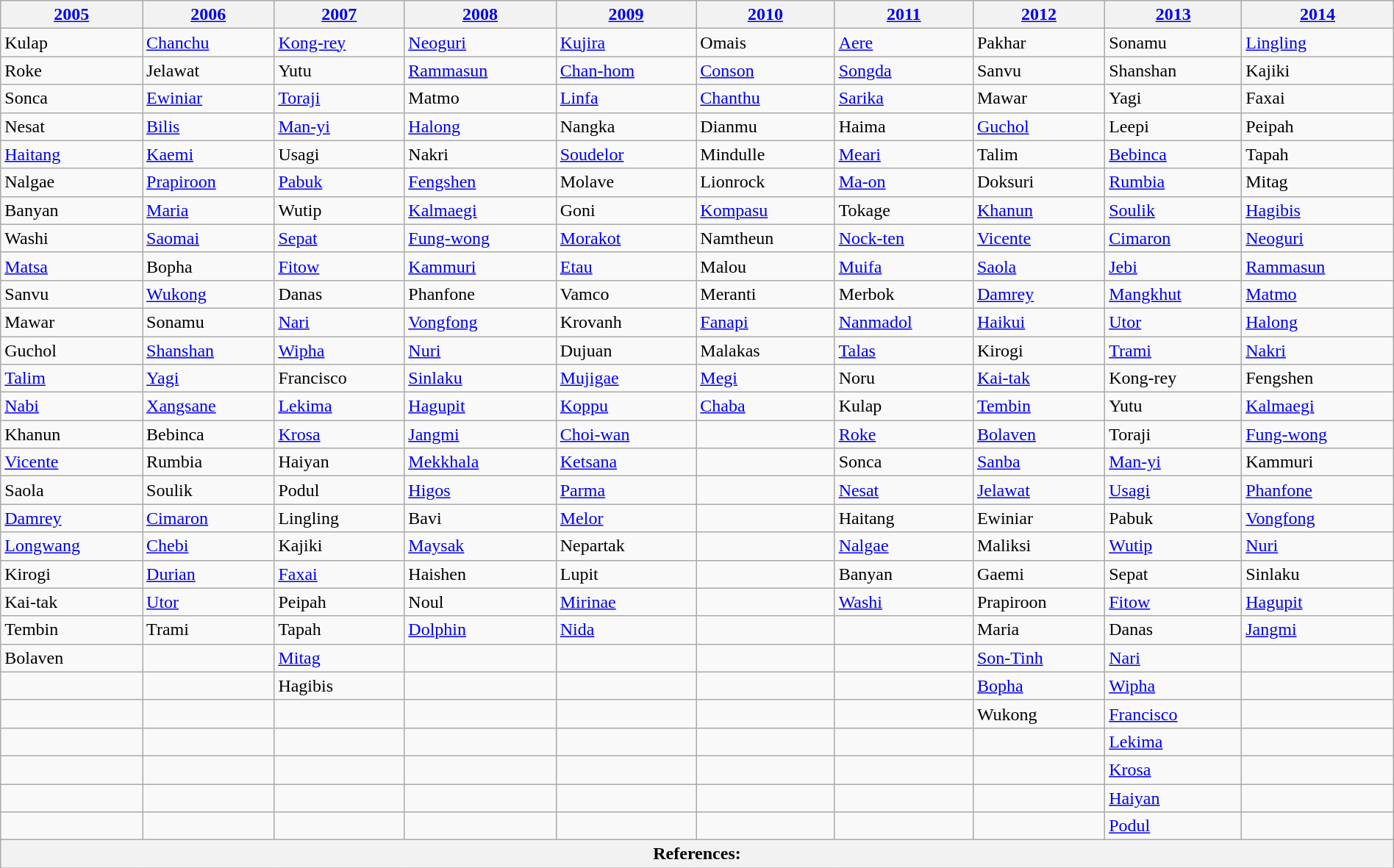<table class="wikitable" width="100%">
<tr>
<th><a href='#'>2005</a></th>
<th><a href='#'>2006</a></th>
<th><a href='#'>2007</a></th>
<th><a href='#'>2008</a></th>
<th><a href='#'>2009</a></th>
<th><a href='#'>2010</a></th>
<th><a href='#'>2011</a></th>
<th><a href='#'>2012</a></th>
<th><a href='#'>2013</a></th>
<th><a href='#'>2014</a></th>
</tr>
<tr>
<td>Kulap</td>
<td><a href='#'>Chanchu</a></td>
<td><a href='#'>Kong-rey</a></td>
<td><a href='#'>Neoguri</a></td>
<td><a href='#'>Kujira</a></td>
<td>Omais</td>
<td><a href='#'>Aere</a></td>
<td>Pakhar</td>
<td>Sonamu</td>
<td><a href='#'>Lingling</a></td>
</tr>
<tr>
<td>Roke</td>
<td>Jelawat</td>
<td>Yutu</td>
<td><a href='#'>Rammasun</a></td>
<td><a href='#'>Chan-hom</a></td>
<td><a href='#'>Conson</a></td>
<td><a href='#'>Songda</a></td>
<td>Sanvu</td>
<td>Shanshan</td>
<td>Kajiki</td>
</tr>
<tr>
<td>Sonca</td>
<td><a href='#'>Ewiniar</a></td>
<td><a href='#'>Toraji</a></td>
<td>Matmo</td>
<td><a href='#'>Linfa</a></td>
<td><a href='#'>Chanthu</a></td>
<td><a href='#'>Sarika</a></td>
<td>Mawar</td>
<td>Yagi</td>
<td>Faxai</td>
</tr>
<tr>
<td>Nesat</td>
<td><a href='#'>Bilis</a></td>
<td><a href='#'>Man-yi</a></td>
<td><a href='#'>Halong</a></td>
<td>Nangka</td>
<td>Dianmu</td>
<td>Haima</td>
<td><a href='#'>Guchol</a></td>
<td>Leepi</td>
<td>Peipah</td>
</tr>
<tr>
<td><a href='#'>Haitang</a></td>
<td><a href='#'>Kaemi</a></td>
<td>Usagi</td>
<td>Nakri</td>
<td><a href='#'>Soudelor</a></td>
<td>Mindulle</td>
<td><a href='#'>Meari</a></td>
<td>Talim</td>
<td><a href='#'>Bebinca</a></td>
<td>Tapah</td>
</tr>
<tr>
<td>Nalgae</td>
<td><a href='#'>Prapiroon</a></td>
<td><a href='#'>Pabuk</a></td>
<td><a href='#'>Fengshen</a></td>
<td>Molave</td>
<td>Lionrock</td>
<td><a href='#'>Ma-on</a></td>
<td>Doksuri</td>
<td><a href='#'>Rumbia</a></td>
<td>Mitag</td>
</tr>
<tr>
<td>Banyan</td>
<td><a href='#'>Maria</a></td>
<td>Wutip</td>
<td><a href='#'>Kalmaegi</a></td>
<td>Goni</td>
<td><a href='#'>Kompasu</a></td>
<td>Tokage</td>
<td><a href='#'>Khanun</a></td>
<td><a href='#'>Soulik</a></td>
<td><a href='#'>Hagibis</a></td>
</tr>
<tr>
<td>Washi</td>
<td><a href='#'>Saomai</a></td>
<td><a href='#'>Sepat</a></td>
<td><a href='#'>Fung-wong</a></td>
<td><a href='#'>Morakot</a></td>
<td>Namtheun</td>
<td><a href='#'>Nock-ten</a></td>
<td><a href='#'>Vicente</a></td>
<td><a href='#'>Cimaron</a></td>
<td><a href='#'>Neoguri</a></td>
</tr>
<tr>
<td><a href='#'>Matsa</a></td>
<td>Bopha</td>
<td><a href='#'>Fitow</a></td>
<td><a href='#'>Kammuri</a></td>
<td><a href='#'>Etau</a></td>
<td>Malou</td>
<td><a href='#'>Muifa</a></td>
<td><a href='#'>Saola</a></td>
<td><a href='#'>Jebi</a></td>
<td><a href='#'>Rammasun</a></td>
</tr>
<tr>
<td>Sanvu</td>
<td><a href='#'>Wukong</a></td>
<td>Danas</td>
<td>Phanfone</td>
<td>Vamco</td>
<td>Meranti</td>
<td>Merbok</td>
<td><a href='#'>Damrey</a></td>
<td><a href='#'>Mangkhut</a></td>
<td><a href='#'>Matmo</a></td>
</tr>
<tr>
<td>Mawar</td>
<td>Sonamu</td>
<td><a href='#'>Nari</a></td>
<td><a href='#'>Vongfong</a></td>
<td>Krovanh</td>
<td><a href='#'>Fanapi</a></td>
<td><a href='#'>Nanmadol</a></td>
<td><a href='#'>Haikui</a></td>
<td><a href='#'>Utor</a></td>
<td><a href='#'>Halong</a></td>
</tr>
<tr>
<td>Guchol</td>
<td><a href='#'>Shanshan</a></td>
<td><a href='#'>Wipha</a></td>
<td><a href='#'>Nuri</a></td>
<td>Dujuan</td>
<td>Malakas</td>
<td><a href='#'>Talas</a></td>
<td>Kirogi</td>
<td><a href='#'>Trami</a></td>
<td><a href='#'>Nakri</a></td>
</tr>
<tr>
<td><a href='#'>Talim</a></td>
<td><a href='#'>Yagi</a></td>
<td>Francisco</td>
<td><a href='#'>Sinlaku</a></td>
<td><a href='#'>Mujigae</a></td>
<td><a href='#'>Megi</a></td>
<td>Noru</td>
<td><a href='#'>Kai-tak</a></td>
<td>Kong-rey</td>
<td>Fengshen</td>
</tr>
<tr>
<td><a href='#'>Nabi</a></td>
<td><a href='#'>Xangsane</a></td>
<td><a href='#'>Lekima</a></td>
<td><a href='#'>Hagupit</a></td>
<td><a href='#'>Koppu</a></td>
<td><a href='#'>Chaba</a></td>
<td>Kulap</td>
<td><a href='#'>Tembin</a></td>
<td>Yutu</td>
<td><a href='#'>Kalmaegi</a></td>
</tr>
<tr>
<td>Khanun</td>
<td>Bebinca</td>
<td><a href='#'>Krosa</a></td>
<td><a href='#'>Jangmi</a></td>
<td><a href='#'>Choi-wan</a></td>
<td></td>
<td><a href='#'>Roke</a></td>
<td><a href='#'>Bolaven</a></td>
<td>Toraji</td>
<td><a href='#'>Fung-wong</a></td>
</tr>
<tr>
<td><a href='#'>Vicente</a></td>
<td>Rumbia</td>
<td>Haiyan</td>
<td><a href='#'>Mekkhala</a></td>
<td><a href='#'>Ketsana</a></td>
<td></td>
<td>Sonca</td>
<td><a href='#'>Sanba</a></td>
<td><a href='#'>Man-yi</a></td>
<td>Kammuri</td>
</tr>
<tr>
<td>Saola</td>
<td>Soulik</td>
<td>Podul</td>
<td><a href='#'>Higos</a></td>
<td><a href='#'>Parma</a></td>
<td></td>
<td><a href='#'>Nesat</a></td>
<td><a href='#'>Jelawat</a></td>
<td><a href='#'>Usagi</a></td>
<td><a href='#'>Phanfone</a></td>
</tr>
<tr>
<td><a href='#'>Damrey</a></td>
<td><a href='#'>Cimaron</a></td>
<td>Lingling</td>
<td>Bavi</td>
<td><a href='#'>Melor</a></td>
<td></td>
<td>Haitang</td>
<td>Ewiniar</td>
<td>Pabuk</td>
<td><a href='#'>Vongfong</a></td>
</tr>
<tr>
<td><a href='#'>Longwang</a></td>
<td><a href='#'>Chebi</a></td>
<td>Kajiki</td>
<td><a href='#'>Maysak</a></td>
<td>Nepartak</td>
<td></td>
<td><a href='#'>Nalgae</a></td>
<td>Maliksi</td>
<td><a href='#'>Wutip</a></td>
<td><a href='#'>Nuri</a></td>
</tr>
<tr>
<td>Kirogi</td>
<td><a href='#'>Durian</a></td>
<td><a href='#'>Faxai</a></td>
<td>Haishen</td>
<td>Lupit</td>
<td></td>
<td>Banyan</td>
<td>Gaemi</td>
<td>Sepat</td>
<td>Sinlaku</td>
</tr>
<tr>
<td>Kai-tak</td>
<td><a href='#'>Utor</a></td>
<td>Peipah</td>
<td>Noul</td>
<td><a href='#'>Mirinae</a></td>
<td></td>
<td><a href='#'>Washi</a></td>
<td>Prapiroon</td>
<td><a href='#'>Fitow</a></td>
<td><a href='#'>Hagupit</a></td>
</tr>
<tr>
<td>Tembin</td>
<td>Trami</td>
<td>Tapah</td>
<td><a href='#'>Dolphin</a></td>
<td><a href='#'>Nida</a></td>
<td></td>
<td></td>
<td>Maria</td>
<td>Danas</td>
<td><a href='#'>Jangmi</a></td>
</tr>
<tr>
<td>Bolaven</td>
<td></td>
<td><a href='#'>Mitag</a></td>
<td></td>
<td></td>
<td></td>
<td></td>
<td><a href='#'>Son-Tinh</a></td>
<td><a href='#'>Nari</a></td>
<td></td>
</tr>
<tr>
<td></td>
<td></td>
<td>Hagibis</td>
<td></td>
<td></td>
<td></td>
<td></td>
<td><a href='#'>Bopha</a></td>
<td><a href='#'>Wipha</a></td>
<td></td>
</tr>
<tr>
<td></td>
<td></td>
<td></td>
<td></td>
<td></td>
<td></td>
<td></td>
<td>Wukong</td>
<td><a href='#'>Francisco</a></td>
<td></td>
</tr>
<tr>
<td></td>
<td></td>
<td></td>
<td></td>
<td></td>
<td></td>
<td></td>
<td></td>
<td><a href='#'>Lekima</a></td>
<td></td>
</tr>
<tr>
<td></td>
<td></td>
<td></td>
<td></td>
<td></td>
<td></td>
<td></td>
<td></td>
<td><a href='#'>Krosa</a></td>
<td></td>
</tr>
<tr>
<td></td>
<td></td>
<td></td>
<td></td>
<td></td>
<td></td>
<td></td>
<td></td>
<td><a href='#'>Haiyan</a></td>
<td></td>
</tr>
<tr>
<td></td>
<td></td>
<td></td>
<td></td>
<td></td>
<td></td>
<td></td>
<td></td>
<td><a href='#'>Podul</a></td>
<td></td>
</tr>
<tr>
<th colspan=10>References:</th>
</tr>
</table>
